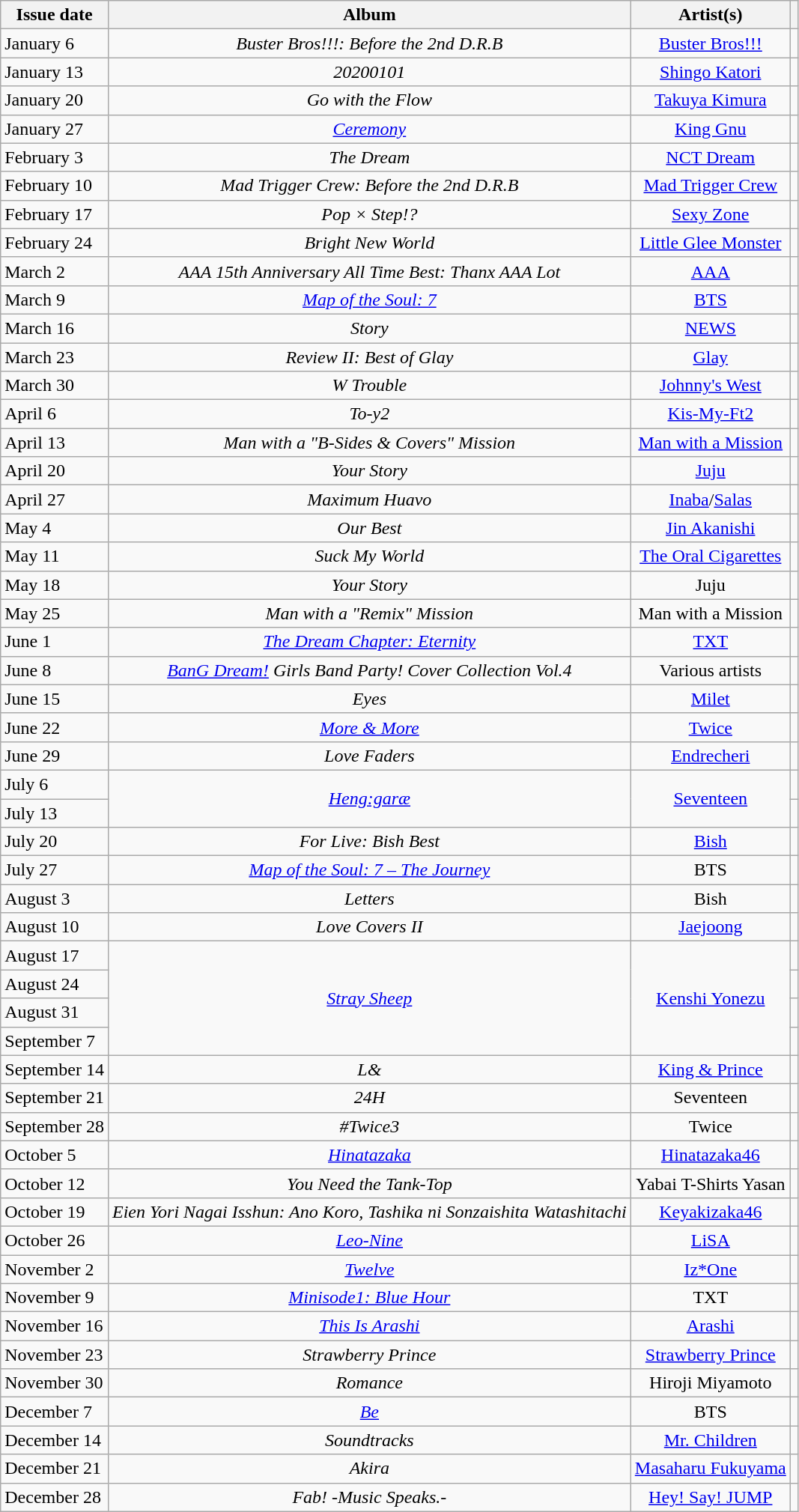<table class="wikitable" style="text-align:center;">
<tr>
<th>Issue date</th>
<th>Album</th>
<th>Artist(s)</th>
<th></th>
</tr>
<tr>
<td align="left">January 6</td>
<td><em>Buster Bros!!!: Before the 2nd D.R.B</em></td>
<td><a href='#'>Buster Bros!!!</a></td>
<td></td>
</tr>
<tr>
<td align="left">January 13</td>
<td><em>20200101</em></td>
<td><a href='#'>Shingo Katori</a></td>
<td></td>
</tr>
<tr>
<td align="left">January 20</td>
<td><em>Go with the Flow</em></td>
<td><a href='#'>Takuya Kimura</a></td>
<td></td>
</tr>
<tr>
<td align="left">January 27</td>
<td><em><a href='#'>Ceremony</a></em></td>
<td><a href='#'>King Gnu</a></td>
<td></td>
</tr>
<tr>
<td align="left">February 3</td>
<td><em>The Dream</em></td>
<td><a href='#'>NCT Dream</a></td>
<td></td>
</tr>
<tr>
<td align="left">February 10</td>
<td><em>Mad Trigger Crew: Before the 2nd D.R.B</em></td>
<td><a href='#'>Mad Trigger Crew</a></td>
<td></td>
</tr>
<tr>
<td align="left">February 17</td>
<td><em>Pop × Step!?</em></td>
<td><a href='#'>Sexy Zone</a></td>
<td></td>
</tr>
<tr>
<td align="left">February 24</td>
<td><em>Bright New World</em></td>
<td><a href='#'>Little Glee Monster</a></td>
<td></td>
</tr>
<tr>
<td align="left">March 2</td>
<td><em>AAA 15th Anniversary All Time Best: Thanx AAA Lot</em></td>
<td><a href='#'>AAA</a></td>
<td></td>
</tr>
<tr>
<td align="left">March 9</td>
<td><em><a href='#'>Map of the Soul: 7</a></em></td>
<td><a href='#'>BTS</a></td>
<td></td>
</tr>
<tr>
<td align="left">March 16</td>
<td><em>Story</em></td>
<td><a href='#'>NEWS</a></td>
<td></td>
</tr>
<tr>
<td align="left">March 23</td>
<td><em>Review II: Best of Glay</em></td>
<td><a href='#'>Glay</a></td>
<td></td>
</tr>
<tr>
<td align="left">March 30</td>
<td><em>W Trouble</em></td>
<td><a href='#'>Johnny's West</a></td>
<td></td>
</tr>
<tr>
<td align="left">April 6</td>
<td><em>To-y2</em></td>
<td><a href='#'>Kis-My-Ft2</a></td>
<td></td>
</tr>
<tr>
<td align="left">April 13</td>
<td><em>Man with a "B-Sides & Covers" Mission</em></td>
<td><a href='#'>Man with a Mission</a></td>
<td></td>
</tr>
<tr>
<td align="left">April 20</td>
<td><em>Your Story</em></td>
<td><a href='#'>Juju</a></td>
<td></td>
</tr>
<tr>
<td align="left">April 27</td>
<td><em>Maximum Huavo</em></td>
<td><a href='#'>Inaba</a>/<a href='#'>Salas</a></td>
<td></td>
</tr>
<tr>
<td align="left">May 4</td>
<td><em>Our Best</em></td>
<td><a href='#'>Jin Akanishi</a></td>
<td></td>
</tr>
<tr>
<td align="left">May 11</td>
<td><em>Suck My World</em></td>
<td><a href='#'>The Oral Cigarettes</a></td>
<td></td>
</tr>
<tr>
<td align="left">May 18</td>
<td><em>Your Story</em></td>
<td>Juju</td>
<td></td>
</tr>
<tr>
<td align="left">May 25</td>
<td><em>Man with a "Remix" Mission</em></td>
<td>Man with a Mission</td>
<td></td>
</tr>
<tr>
<td align="left">June 1</td>
<td><em><a href='#'>The Dream Chapter: Eternity</a></em></td>
<td><a href='#'>TXT</a></td>
<td></td>
</tr>
<tr>
<td align="left">June 8</td>
<td><em><a href='#'>BanG Dream!</a> Girls Band Party! Cover Collection Vol.4</em></td>
<td>Various artists</td>
<td></td>
</tr>
<tr>
<td align="left">June 15</td>
<td><em>Eyes</em></td>
<td><a href='#'>Milet</a></td>
<td></td>
</tr>
<tr>
<td align="left">June 22</td>
<td><em><a href='#'>More & More</a></em></td>
<td><a href='#'>Twice</a></td>
<td></td>
</tr>
<tr>
<td align="left">June 29</td>
<td><em>Love Faders</em></td>
<td><a href='#'>Endrecheri</a></td>
<td></td>
</tr>
<tr>
<td align="left">July 6</td>
<td rowspan="2"><em><a href='#'>Heng:garæ</a></em></td>
<td rowspan="2"><a href='#'>Seventeen</a></td>
<td></td>
</tr>
<tr>
<td align="left">July 13</td>
<td></td>
</tr>
<tr>
<td align="left">July 20</td>
<td><em>For Live: Bish Best</em></td>
<td><a href='#'>Bish</a></td>
<td></td>
</tr>
<tr>
<td align="left">July 27</td>
<td><em><a href='#'>Map of the Soul: 7 – The Journey</a></em></td>
<td>BTS</td>
<td></td>
</tr>
<tr>
<td align="left">August 3</td>
<td><em>Letters</em></td>
<td>Bish</td>
<td></td>
</tr>
<tr>
<td align="left">August 10</td>
<td><em>Love Covers II</em></td>
<td><a href='#'>Jaejoong</a></td>
<td></td>
</tr>
<tr>
<td align="left">August 17</td>
<td rowspan="4"><em><a href='#'>Stray Sheep</a></em></td>
<td rowspan="4"><a href='#'>Kenshi Yonezu</a></td>
<td></td>
</tr>
<tr>
<td align="left">August 24</td>
<td></td>
</tr>
<tr>
<td align="left">August 31</td>
<td></td>
</tr>
<tr>
<td align="left">September 7</td>
<td></td>
</tr>
<tr>
<td align="left">September 14</td>
<td><em>L&</em></td>
<td><a href='#'>King & Prince</a></td>
<td></td>
</tr>
<tr>
<td align="left">September 21</td>
<td><em>24H</em></td>
<td>Seventeen</td>
<td></td>
</tr>
<tr>
<td align="left">September 28</td>
<td><em>#Twice3</em></td>
<td>Twice</td>
<td></td>
</tr>
<tr>
<td align="left">October 5</td>
<td><em><a href='#'>Hinatazaka</a></em></td>
<td><a href='#'>Hinatazaka46</a></td>
<td></td>
</tr>
<tr>
<td align="left">October 12</td>
<td><em>You Need the Tank-Top</em></td>
<td>Yabai T-Shirts Yasan</td>
<td></td>
</tr>
<tr>
<td align="left">October 19</td>
<td><em>Eien Yori Nagai Isshun: Ano Koro, Tashika ni Sonzaishita Watashitachi</em></td>
<td><a href='#'>Keyakizaka46</a></td>
<td></td>
</tr>
<tr>
<td align="left">October 26</td>
<td><em><a href='#'>Leo-Nine</a></em></td>
<td><a href='#'>LiSA</a></td>
<td></td>
</tr>
<tr>
<td align="left">November 2</td>
<td><em><a href='#'>Twelve</a></em></td>
<td><a href='#'>Iz*One</a></td>
<td></td>
</tr>
<tr>
<td align="left">November 9</td>
<td><em><a href='#'>Minisode1: Blue Hour</a></em></td>
<td>TXT</td>
<td></td>
</tr>
<tr>
<td align="left">November 16</td>
<td><em><a href='#'>This Is Arashi</a></em></td>
<td><a href='#'>Arashi</a></td>
<td></td>
</tr>
<tr>
<td align="left">November 23</td>
<td><em>Strawberry Prince</em></td>
<td><a href='#'>Strawberry Prince</a></td>
<td></td>
</tr>
<tr>
<td align="left">November 30</td>
<td><em>Romance</em></td>
<td>Hiroji Miyamoto</td>
<td></td>
</tr>
<tr>
<td align="left">December 7</td>
<td><em><a href='#'>Be</a></em></td>
<td>BTS</td>
<td></td>
</tr>
<tr>
<td align="left">December 14</td>
<td><em>Soundtracks</em></td>
<td><a href='#'>Mr. Children</a></td>
<td></td>
</tr>
<tr>
<td align="left">December 21</td>
<td><em>Akira</em></td>
<td><a href='#'>Masaharu Fukuyama</a></td>
<td></td>
</tr>
<tr>
<td align="left">December 28</td>
<td><em>Fab! -Music Speaks.-</em></td>
<td><a href='#'>Hey! Say! JUMP</a></td>
<td></td>
</tr>
</table>
